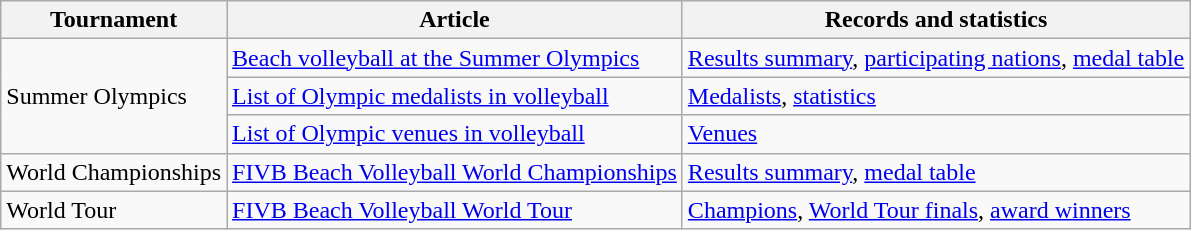<table class="wikitable">
<tr>
<th>Tournament</th>
<th>Article</th>
<th>Records and statistics</th>
</tr>
<tr>
<td rowspan="3">Summer Olympics</td>
<td><a href='#'>Beach volleyball at the Summer Olympics</a></td>
<td><a href='#'>Results summary</a>, <a href='#'>participating nations</a>, <a href='#'>medal table</a></td>
</tr>
<tr>
<td><a href='#'>List of Olympic medalists in volleyball</a></td>
<td><a href='#'>Medalists</a>, <a href='#'>statistics</a></td>
</tr>
<tr>
<td><a href='#'>List of Olympic venues in volleyball</a></td>
<td><a href='#'>Venues</a></td>
</tr>
<tr>
<td>World Championships</td>
<td><a href='#'>FIVB Beach Volleyball World Championships</a></td>
<td><a href='#'>Results summary</a>, <a href='#'>medal table</a></td>
</tr>
<tr>
<td>World Tour</td>
<td><a href='#'>FIVB Beach Volleyball World Tour</a></td>
<td><a href='#'>Champions</a>, <a href='#'>World Tour finals</a>, <a href='#'>award winners</a></td>
</tr>
</table>
